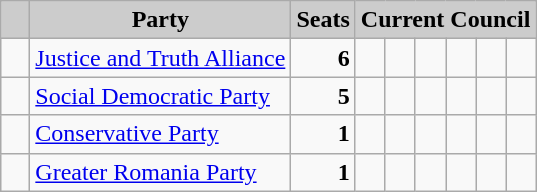<table class="wikitable">
<tr>
<th style="background:#ccc">   </th>
<th style="background:#ccc">Party</th>
<th style="background:#ccc">Seats</th>
<th style="background:#ccc" colspan="9">Current Council</th>
</tr>
<tr>
<td>  </td>
<td><a href='#'>Justice and Truth Alliance</a></td>
<td style="text-align: right"><strong>6</strong></td>
<td>  </td>
<td>  </td>
<td>  </td>
<td>  </td>
<td>  </td>
<td>  </td>
</tr>
<tr>
<td>  </td>
<td><a href='#'>Social Democratic Party</a></td>
<td style="text-align: right"><strong>5</strong></td>
<td>  </td>
<td>  </td>
<td>  </td>
<td>  </td>
<td>  </td>
<td> </td>
</tr>
<tr>
<td>  </td>
<td><a href='#'>Conservative Party</a></td>
<td style="text-align: right"><strong>1</strong></td>
<td>  </td>
<td> </td>
<td> </td>
<td> </td>
<td> </td>
<td> </td>
</tr>
<tr>
<td>  </td>
<td><a href='#'>Greater Romania Party</a></td>
<td style="text-align: right"><strong>1</strong></td>
<td>  </td>
<td> </td>
<td> </td>
<td> </td>
<td> </td>
<td> </td>
</tr>
</table>
